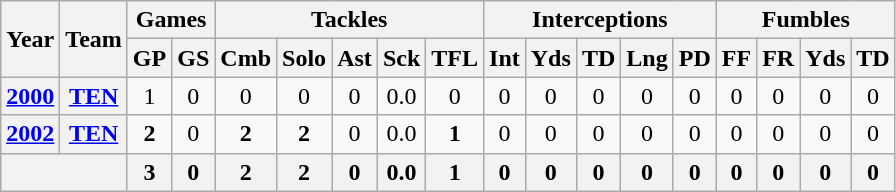<table class="wikitable" style="text-align:center">
<tr>
<th rowspan="2">Year</th>
<th rowspan="2">Team</th>
<th colspan="2">Games</th>
<th colspan="5">Tackles</th>
<th colspan="5">Interceptions</th>
<th colspan="4">Fumbles</th>
</tr>
<tr>
<th>GP</th>
<th>GS</th>
<th>Cmb</th>
<th>Solo</th>
<th>Ast</th>
<th>Sck</th>
<th>TFL</th>
<th>Int</th>
<th>Yds</th>
<th>TD</th>
<th>Lng</th>
<th>PD</th>
<th>FF</th>
<th>FR</th>
<th>Yds</th>
<th>TD</th>
</tr>
<tr>
<th><a href='#'>2000</a></th>
<th><a href='#'>TEN</a></th>
<td>1</td>
<td>0</td>
<td>0</td>
<td>0</td>
<td>0</td>
<td>0.0</td>
<td>0</td>
<td>0</td>
<td>0</td>
<td>0</td>
<td>0</td>
<td>0</td>
<td>0</td>
<td>0</td>
<td>0</td>
<td>0</td>
</tr>
<tr>
<th><a href='#'>2002</a></th>
<th><a href='#'>TEN</a></th>
<td><strong>2</strong></td>
<td>0</td>
<td><strong>2</strong></td>
<td><strong>2</strong></td>
<td>0</td>
<td>0.0</td>
<td><strong>1</strong></td>
<td>0</td>
<td>0</td>
<td>0</td>
<td>0</td>
<td>0</td>
<td>0</td>
<td>0</td>
<td>0</td>
<td>0</td>
</tr>
<tr>
<th colspan="2"></th>
<th>3</th>
<th>0</th>
<th>2</th>
<th>2</th>
<th>0</th>
<th>0.0</th>
<th>1</th>
<th>0</th>
<th>0</th>
<th>0</th>
<th>0</th>
<th>0</th>
<th>0</th>
<th>0</th>
<th>0</th>
<th>0</th>
</tr>
</table>
